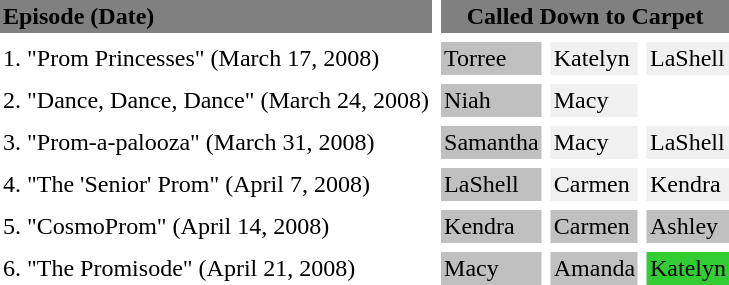<table cellpadding=2 cellspacing=6>
<tr bgcolor=#808080>
<td><strong>Episode (Date)</strong></td>
<td colspan="3" align="center"><strong>Called Down to Carpet</strong></td>
</tr>
<tr>
<td>1. "Prom Princesses" (March 17, 2008)</td>
<td bgcolor="#C0C0C0">Torree</td>
<td bgcolor="#F0F0F0">Katelyn</td>
<td bgcolor="#F0F0F0">LaShell</td>
</tr>
<tr>
<td>2. "Dance, Dance, Dance" (March 24, 2008)</td>
<td bgcolor="#C0C0C0">Niah</td>
<td bgcolor="#F0F0F0">Macy</td>
</tr>
<tr>
<td>3. "Prom-a-palooza" (March 31, 2008)</td>
<td bgcolor="#C0C0C0">Samantha</td>
<td bgcolor="#F0F0F0">Macy</td>
<td bgcolor="#F0F0F0">LaShell</td>
</tr>
<tr>
<td>4. "The 'Senior' Prom" (April 7, 2008)</td>
<td bgcolor="#C0C0C0">LaShell</td>
<td bgcolor="#FOFOFO">Carmen</td>
<td bgcolor="#FOFOFO">Kendra</td>
</tr>
<tr>
<td>5. "CosmoProm" (April 14, 2008)</td>
<td bgcolor="COCOCO">Kendra</td>
<td bgcolor="COCOCO">Carmen</td>
<td bgcolor="COCOCO">Ashley</td>
</tr>
<tr>
<td>6. "The Promisode" (April 21, 2008)</td>
<td bgcolor="COCOCO">Macy</td>
<td bgcolor="COCOCO">Amanda</td>
<td bgcolor="limegreen">Katelyn</td>
</tr>
</table>
